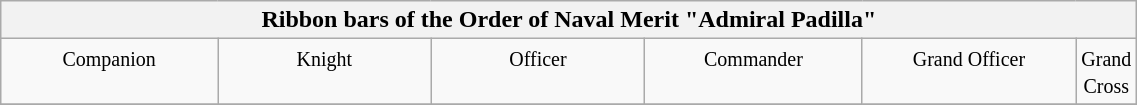<table align=center class=wikitable width=60%>
<tr>
<th colspan=6>Ribbon bars of the Order of Naval Merit "Admiral Padilla"</th>
</tr>
<tr>
<td width=20% valign=top align=center><small>Companion</small></td>
<td width=20% valign=top align=center><small>Knight</small></td>
<td width=20% valign=top align=center><small>Officer</small></td>
<td width=20% valign=top align=center><small>Commander</small></td>
<td width=20% valign=top align=center><small>Grand Officer</small></td>
<td width=20% valign=top align=center><small>Grand Cross</small></td>
</tr>
<tr>
</tr>
</table>
